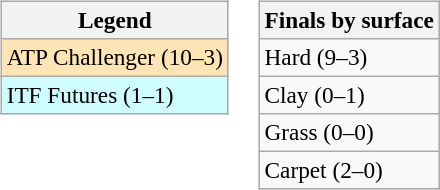<table>
<tr valign=top>
<td><br><table class=wikitable style=font-size:97%>
<tr>
<th>Legend</th>
</tr>
<tr bgcolor=moccasin>
<td>ATP Challenger (10–3)</td>
</tr>
<tr bgcolor=cffcff>
<td>ITF Futures (1–1)</td>
</tr>
</table>
</td>
<td><br><table class=wikitable style=font-size:97%>
<tr>
<th>Finals by surface</th>
</tr>
<tr>
<td>Hard (9–3)</td>
</tr>
<tr>
<td>Clay (0–1)</td>
</tr>
<tr>
<td>Grass (0–0)</td>
</tr>
<tr>
<td>Carpet (2–0)</td>
</tr>
</table>
</td>
</tr>
</table>
